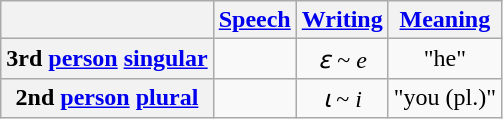<table class="wikitable">
<tr>
<th></th>
<th><a href='#'>Speech</a></th>
<th><a href='#'>Writing</a></th>
<th><a href='#'>Meaning</a></th>
</tr>
<tr>
<th align="center">3rd <a href='#'>person</a> <a href='#'>singular</a></th>
<td align="center"></td>
<td align="center"><em>ɛ</em> ~ <em>e</em></td>
<td align="center">"he"</td>
</tr>
<tr>
<th align="center">2nd <a href='#'>person</a> <a href='#'>plural</a></th>
<td align="center"></td>
<td align="center"><em>ɩ</em> ~ <em>i</em></td>
<td align="center">"you (pl.)"</td>
</tr>
</table>
